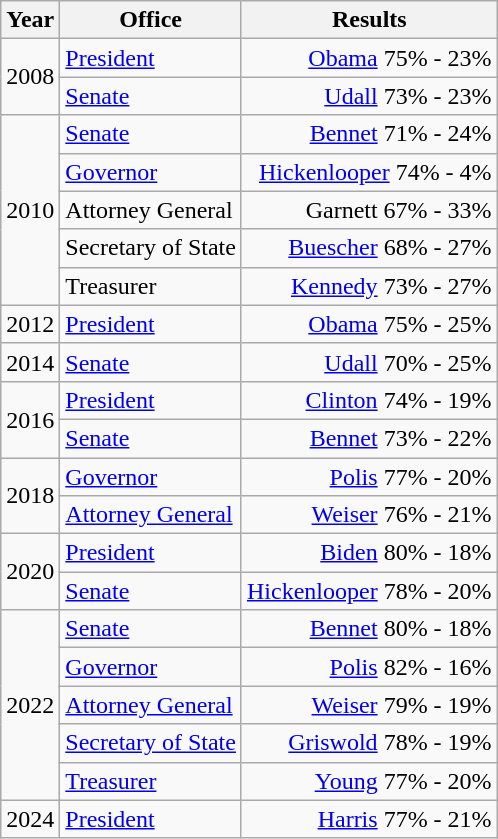<table class=wikitable>
<tr>
<th>Year</th>
<th>Office</th>
<th>Results</th>
</tr>
<tr>
<td rowspan=2>2008</td>
<td><a href='#'>President</a></td>
<td align="right" ><a href='#'>Obama</a> 75% - 23%</td>
</tr>
<tr>
<td><a href='#'>Senate</a></td>
<td align="right" ><a href='#'>Udall</a> 73% - 23%</td>
</tr>
<tr>
<td rowspan=5>2010</td>
<td><a href='#'>Senate</a></td>
<td align="right" ><a href='#'>Bennet</a> 71% - 24%</td>
</tr>
<tr>
<td><a href='#'>Governor</a></td>
<td align="right" ><a href='#'>Hickenlooper</a> 74% - 4%</td>
</tr>
<tr>
<td>Attorney General</td>
<td align="right" >Garnett 67% - 33%</td>
</tr>
<tr>
<td>Secretary of State</td>
<td align="right" ><a href='#'>Buescher</a> 68% - 27%</td>
</tr>
<tr>
<td>Treasurer</td>
<td align="right" ><a href='#'>Kennedy</a> 73% - 27%</td>
</tr>
<tr>
<td>2012</td>
<td><a href='#'>President</a></td>
<td align="right" ><a href='#'>Obama</a> 75% - 25%</td>
</tr>
<tr>
<td>2014</td>
<td><a href='#'>Senate</a></td>
<td align="right" ><a href='#'>Udall</a> 70% - 25%</td>
</tr>
<tr>
<td rowspan=2>2016</td>
<td><a href='#'>President</a></td>
<td align="right" ><a href='#'>Clinton</a> 74% - 19%</td>
</tr>
<tr>
<td><a href='#'>Senate</a></td>
<td align="right" ><a href='#'>Bennet</a> 73% - 22%</td>
</tr>
<tr>
<td rowspan=2>2018</td>
<td><a href='#'>Governor</a></td>
<td align="right" ><a href='#'>Polis</a> 77% - 20%</td>
</tr>
<tr>
<td><a href='#'>Attorney General</a></td>
<td align="right" ><a href='#'>Weiser</a> 76% - 21%</td>
</tr>
<tr>
<td rowspan=2>2020</td>
<td><a href='#'>President</a></td>
<td align="right" ><a href='#'>Biden</a> 80% - 18%</td>
</tr>
<tr>
<td><a href='#'>Senate</a></td>
<td align="right" ><a href='#'>Hickenlooper</a> 78% - 20%</td>
</tr>
<tr>
<td rowspan=5>2022</td>
<td><a href='#'>Senate</a></td>
<td align="right" ><a href='#'>Bennet</a> 80% - 18%</td>
</tr>
<tr>
<td><a href='#'>Governor</a></td>
<td align="right" ><a href='#'>Polis</a> 82% - 16%</td>
</tr>
<tr>
<td><a href='#'>Attorney General</a></td>
<td align="right" ><a href='#'>Weiser</a> 79% - 19%</td>
</tr>
<tr>
<td><a href='#'>Secretary of State</a></td>
<td align="right" ><a href='#'>Griswold</a> 78% - 19%</td>
</tr>
<tr>
<td><a href='#'>Treasurer</a></td>
<td align="right" ><a href='#'>Young</a> 77% - 20%</td>
</tr>
<tr>
<td>2024</td>
<td><a href='#'>President</a></td>
<td align="right" ><a href='#'>Harris</a> 77% - 21%</td>
</tr>
</table>
